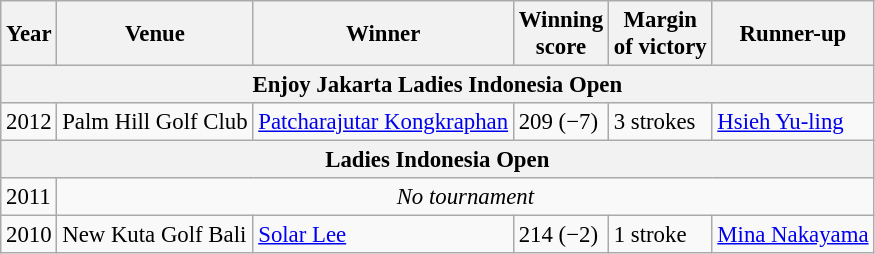<table class="wikitable" style="font-size:95%;">
<tr>
<th>Year</th>
<th>Venue</th>
<th>Winner</th>
<th>Winning<br>score</th>
<th>Margin<br>of victory</th>
<th>Runner-up</th>
</tr>
<tr>
<th colspan=9>Enjoy Jakarta Ladies Indonesia Open</th>
</tr>
<tr>
<td>2012</td>
<td>Palm Hill Golf Club</td>
<td> <a href='#'>Patcharajutar Kongkraphan</a></td>
<td>209 (−7)</td>
<td>3 strokes</td>
<td> <a href='#'>Hsieh Yu-ling</a></td>
</tr>
<tr>
<th colspan=9>Ladies Indonesia Open</th>
</tr>
<tr>
<td>2011</td>
<td colspan=8 align=center><em>No tournament</em></td>
</tr>
<tr>
<td>2010</td>
<td>New Kuta Golf Bali</td>
<td> <a href='#'>Solar Lee</a></td>
<td>214 (−2)</td>
<td>1 stroke</td>
<td> <a href='#'>Mina Nakayama</a></td>
</tr>
</table>
